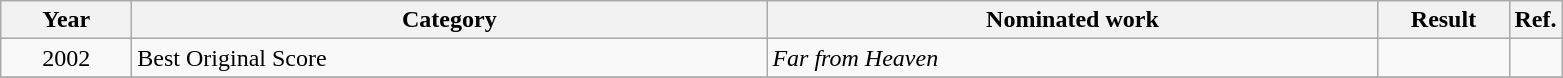<table class=wikitable>
<tr>
<th scope="col" style="width:5em;">Year</th>
<th scope="col" style="width:26em;">Category</th>
<th scope="col" style="width:25em;">Nominated work</th>
<th scope="col" style="width:5em;">Result</th>
<th>Ref.</th>
</tr>
<tr>
<td style="text-align:center;">2002</td>
<td>Best Original Score</td>
<td><em>Far from Heaven</em></td>
<td></td>
<td></td>
</tr>
<tr>
</tr>
</table>
